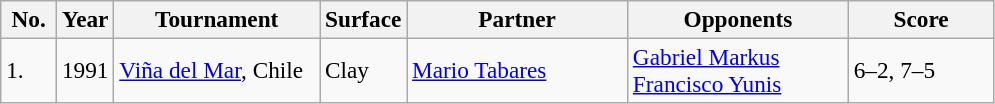<table class="sortable wikitable" style=font-size:97%>
<tr>
<th style="width:30px">No.</th>
<th style="width:30px">Year</th>
<th style="width:130px">Tournament</th>
<th style="width:50px">Surface</th>
<th style="width:140px">Partner</th>
<th style="width:140px">Opponents</th>
<th style="width:90px" class="unsortable">Score</th>
</tr>
<tr>
<td>1.</td>
<td>1991</td>
<td><a href='#'>Viña del Mar</a>, Chile</td>
<td>Clay</td>
<td> <a href='#'>Mario Tabares</a></td>
<td> <a href='#'>Gabriel Markus</a><br> <a href='#'>Francisco Yunis</a></td>
<td>6–2, 7–5</td>
</tr>
</table>
